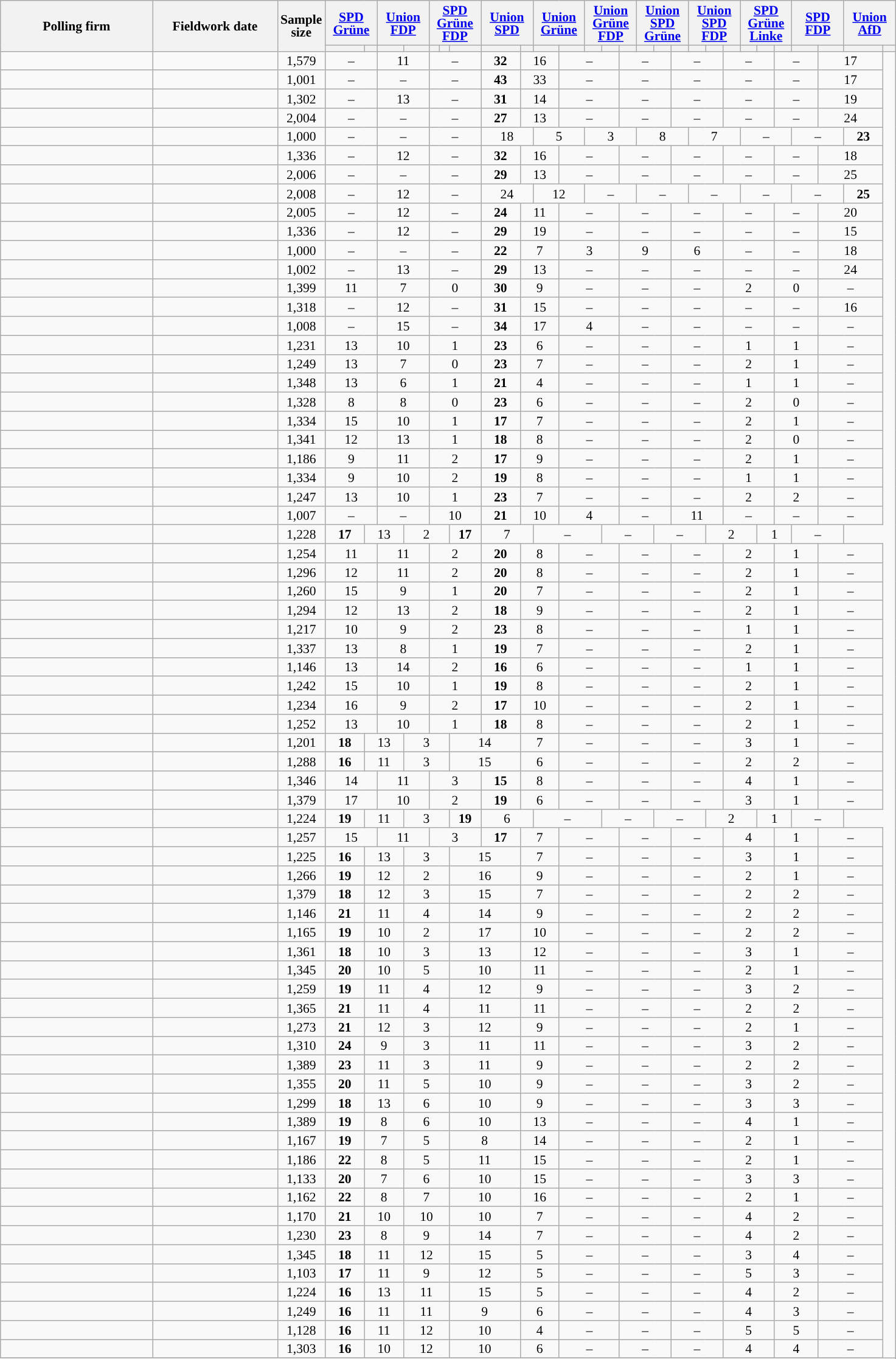<table class="wikitable sortable mw-datatable" style="text-align:center;font-size:90%;line-height:14px;">
<tr style="height:40px;">
<th style="width:160px;" rowspan="2">Polling firm</th>
<th style="width:130px;" rowspan="2">Fieldwork date</th>
<th style="width:35px;" rowspan="2">Sample<br>size</th>
<th class="unsortable" style="width:50px;" colspan="2"><a href='#'>SPD<br>Grüne</a></th>
<th class="unsortable" style="width:50px;" colspan="2"><a href='#'>Union</a><br><a href='#'>FDP</a></th>
<th class="unsortable" style="width:50px;" colspan="3"><a href='#'>SPD<br>Grüne<br>FDP</a></th>
<th class="unsortable" style="width:50px;" colspan="2"><a href='#'>Union<br>SPD</a></th>
<th class="unsortable" style="width:50px;" colspan="2"><a href='#'>Union</a><br><a href='#'>Grüne</a></th>
<th class="unsortable" style="width:50px;" colspan="3"><a href='#'>Union<br>Grüne<br>FDP</a></th>
<th class="unsortable" style="width:50px;" colspan="3"><a href='#'>Union<br>SPD<br>Grüne</a></th>
<th class="unsortable" style="width:50px;" colspan="3"><a href='#'>Union<br>SPD<br>FDP</a></th>
<th class="unsortable" style="width:50px;" colspan="3"><a href='#'>SPD<br>Grüne<br>Linke</a></th>
<th class="unsortable" style="width:50px;" colspan="2"><a href='#'>SPD<br>FDP</a></th>
<th class="unsortable" style="width:50px;" colspan="2"><a href='#'>Union</a><br><a href='#'>AfD</a></th>
</tr>
<tr>
<th style="background:"></th>
<th style="background:"></th>
<th style="background:"></th>
<th style="background:"></th>
<th style="background:"></th>
<th style="background:"></th>
<th style="background:"></th>
<th style="background:"></th>
<th style="background:"></th>
<th style="background:"></th>
<th style="background:"></th>
<th style="background:"></th>
<th style="background:"></th>
<th style="background:"></th>
<th style="background:"></th>
<th style="background:"></th>
<th style="background:"></th>
<th style="background:"></th>
<th style="background:"></th>
<th style="background:"></th>
<th style="background:"></th>
<th style="background:"></th>
<th style="background:"></th>
<th style="background:"></th>
<th style="background:"></th>
<th style="background:"></th>
<th style="background:"></th>
</tr>
<tr>
<td></td>
<td></td>
<td>1,579</td>
<td colspan="2">–</td>
<td colspan="2">11</td>
<td colspan="3">–</td>
<td><strong>32</strong></td>
<td colspan="2">16</td>
<td colspan="3">–</td>
<td colspan="3">–</td>
<td colspan="3">–</td>
<td colspan="3">–</td>
<td colspan="2">–</td>
<td colspan="2">17</td>
</tr>
<tr>
<td></td>
<td></td>
<td>1,001</td>
<td colspan="2">–</td>
<td colspan="2">–</td>
<td colspan="3">–</td>
<td><strong>43</strong></td>
<td colspan="2">33</td>
<td colspan="3">–</td>
<td colspan="3">–</td>
<td colspan="3">–</td>
<td colspan="3">–</td>
<td colspan="2">–</td>
<td colspan="2">17</td>
</tr>
<tr>
<td></td>
<td></td>
<td>1,302</td>
<td colspan="2">–</td>
<td colspan="2">13</td>
<td colspan="3">–</td>
<td><strong>31</strong></td>
<td colspan="2">14</td>
<td colspan="3">–</td>
<td colspan="3">–</td>
<td colspan="3">–</td>
<td colspan="3">–</td>
<td colspan="2">–</td>
<td colspan="2">19</td>
</tr>
<tr>
<td></td>
<td></td>
<td>2,004</td>
<td colspan="2">–</td>
<td colspan="2">–</td>
<td colspan="3">–</td>
<td><strong>27</strong></td>
<td colspan="2">13</td>
<td colspan="3">–</td>
<td colspan="3">–</td>
<td colspan="3">–</td>
<td colspan="3">–</td>
<td colspan="2">–</td>
<td colspan="2">24</td>
</tr>
<tr>
<td></td>
<td></td>
<td>1,000</td>
<td colspan="2">–</td>
<td colspan="2">–</td>
<td colspan="3">–</td>
<td colspan="2">18</td>
<td colspan="2">5</td>
<td colspan="3">3</td>
<td colspan="3">8</td>
<td colspan="3">7</td>
<td colspan="3">–</td>
<td colspan="2">–</td>
<td><strong>23</strong></td>
</tr>
<tr>
<td></td>
<td></td>
<td>1,336</td>
<td colspan="2">–</td>
<td colspan="2">12</td>
<td colspan="3">–</td>
<td><strong>32</strong></td>
<td colspan="2">16</td>
<td colspan="3">–</td>
<td colspan="3">–</td>
<td colspan="3">–</td>
<td colspan="3">–</td>
<td colspan="2">–</td>
<td colspan="2">18</td>
</tr>
<tr>
<td></td>
<td></td>
<td>2,006</td>
<td colspan="2">–</td>
<td colspan="2">–</td>
<td colspan="3">–</td>
<td><strong>29</strong></td>
<td colspan="2">13</td>
<td colspan="3">–</td>
<td colspan="3">–</td>
<td colspan="3">–</td>
<td colspan="3">–</td>
<td colspan="2">–</td>
<td colspan="2">25</td>
</tr>
<tr>
<td></td>
<td></td>
<td>2,008</td>
<td colspan="2">–</td>
<td colspan="2">12</td>
<td colspan="3">–</td>
<td colspan="2">24</td>
<td colspan="2">12</td>
<td colspan="3">–</td>
<td colspan="3">–</td>
<td colspan="3">–</td>
<td colspan="3">–</td>
<td colspan="2">–</td>
<td><strong>25</strong></td>
</tr>
<tr>
<td></td>
<td></td>
<td>2,005</td>
<td colspan="2">–</td>
<td colspan="2">12</td>
<td colspan="3">–</td>
<td><strong>24</strong></td>
<td colspan="2">11</td>
<td colspan="3">–</td>
<td colspan="3">–</td>
<td colspan="3">–</td>
<td colspan="3">–</td>
<td colspan="2">–</td>
<td colspan="2">20</td>
</tr>
<tr>
<td></td>
<td></td>
<td>1,336</td>
<td colspan="2">–</td>
<td colspan="2">12</td>
<td colspan="3">–</td>
<td><strong>29</strong></td>
<td colspan="2">19</td>
<td colspan="3">–</td>
<td colspan="3">–</td>
<td colspan="3">–</td>
<td colspan="3">–</td>
<td colspan="2">–</td>
<td colspan="2">15</td>
</tr>
<tr>
<td></td>
<td></td>
<td>1,000</td>
<td colspan="2">–</td>
<td colspan="2">–</td>
<td colspan="3">–</td>
<td><strong>22</strong></td>
<td colspan="2">7</td>
<td colspan="3">3</td>
<td colspan="3">9</td>
<td colspan="3">6</td>
<td colspan="3">–</td>
<td colspan="2">–</td>
<td colspan="2">18</td>
</tr>
<tr>
<td></td>
<td></td>
<td>1,002</td>
<td colspan="2">–</td>
<td colspan="2">13</td>
<td colspan="3">–</td>
<td><strong>29</strong></td>
<td colspan="2">13</td>
<td colspan="3">–</td>
<td colspan="3">–</td>
<td colspan="3">–</td>
<td colspan="3">–</td>
<td colspan="2">–</td>
<td colspan="2">24</td>
</tr>
<tr>
<td></td>
<td></td>
<td>1,399</td>
<td colspan="2">11</td>
<td colspan="2">7</td>
<td colspan="3">0</td>
<td><strong>30</strong></td>
<td colspan="2">9</td>
<td colspan="3">–</td>
<td colspan="3">–</td>
<td colspan="3">–</td>
<td colspan="3">2</td>
<td colspan="2">0</td>
<td colspan="2">–</td>
</tr>
<tr>
<td></td>
<td></td>
<td>1,318</td>
<td colspan="2">–</td>
<td colspan="2">12</td>
<td colspan="3">–</td>
<td><strong>31</strong></td>
<td colspan="2">15</td>
<td colspan="3">–</td>
<td colspan="3">–</td>
<td colspan="3">–</td>
<td colspan="3">–</td>
<td colspan="2">–</td>
<td colspan="2">16</td>
</tr>
<tr>
<td></td>
<td></td>
<td>1,008</td>
<td colspan="2">–</td>
<td colspan="2">15</td>
<td colspan="3">–</td>
<td><strong>34</strong></td>
<td colspan="2">17</td>
<td colspan="3">4</td>
<td colspan="3">–</td>
<td colspan="3">–</td>
<td colspan="3">–</td>
<td colspan="2">–</td>
<td colspan="2">–</td>
</tr>
<tr>
<td></td>
<td></td>
<td>1,231</td>
<td colspan="2">13</td>
<td colspan="2">10</td>
<td colspan="3">1</td>
<td><strong>23</strong></td>
<td colspan="2">6</td>
<td colspan="3">–</td>
<td colspan="3">–</td>
<td colspan="3">–</td>
<td colspan="3">1</td>
<td colspan="2">1</td>
<td colspan="2">–</td>
</tr>
<tr>
<td></td>
<td></td>
<td>1,249</td>
<td colspan="2">13</td>
<td colspan="2">7</td>
<td colspan="3">0</td>
<td><strong>23</strong></td>
<td colspan="2">7</td>
<td colspan="3">–</td>
<td colspan="3">–</td>
<td colspan="3">–</td>
<td colspan="3">2</td>
<td colspan="2">1</td>
<td colspan="2">–</td>
</tr>
<tr>
<td></td>
<td></td>
<td>1,348</td>
<td colspan="2">13</td>
<td colspan="2">6</td>
<td colspan="3">1</td>
<td><strong>21</strong></td>
<td colspan="2">4</td>
<td colspan="3">–</td>
<td colspan="3">–</td>
<td colspan="3">–</td>
<td colspan="3">1</td>
<td colspan="2">1</td>
<td colspan="2">–</td>
</tr>
<tr>
<td></td>
<td></td>
<td>1,328</td>
<td colspan="2">8</td>
<td colspan="2">8</td>
<td colspan="3">0</td>
<td><strong>23</strong></td>
<td colspan="2">6</td>
<td colspan="3">–</td>
<td colspan="3">–</td>
<td colspan="3">–</td>
<td colspan="3">2</td>
<td colspan="2">0</td>
<td colspan="2">–</td>
</tr>
<tr>
<td></td>
<td></td>
<td>1,334</td>
<td colspan="2">15</td>
<td colspan="2">10</td>
<td colspan="3">1</td>
<td><strong>17</strong></td>
<td colspan="2">7</td>
<td colspan="3">–</td>
<td colspan="3">–</td>
<td colspan="3">–</td>
<td colspan="3">2</td>
<td colspan="2">1</td>
<td colspan="2">–</td>
</tr>
<tr>
<td></td>
<td></td>
<td>1,341</td>
<td colspan="2">12</td>
<td colspan="2">13</td>
<td colspan="3">1</td>
<td><strong>18</strong></td>
<td colspan="2">8</td>
<td colspan="3">–</td>
<td colspan="3">–</td>
<td colspan="3">–</td>
<td colspan="3">2</td>
<td colspan="2">0</td>
<td colspan="2">–</td>
</tr>
<tr>
<td></td>
<td></td>
<td>1,186</td>
<td colspan="2">9</td>
<td colspan="2">11</td>
<td colspan="3">2</td>
<td><strong>17</strong></td>
<td colspan="2">9</td>
<td colspan="3">–</td>
<td colspan="3">–</td>
<td colspan="3">–</td>
<td colspan="3">2</td>
<td colspan="2">1</td>
<td colspan="2">–</td>
</tr>
<tr>
<td></td>
<td></td>
<td>1,334</td>
<td colspan="2">9</td>
<td colspan="2">10</td>
<td colspan="3">2</td>
<td><strong>19</strong></td>
<td colspan="2">8</td>
<td colspan="3">–</td>
<td colspan="3">–</td>
<td colspan="3">–</td>
<td colspan="3">1</td>
<td colspan="2">1</td>
<td colspan="2">–</td>
</tr>
<tr>
<td></td>
<td></td>
<td>1,247</td>
<td colspan="2">13</td>
<td colspan="2">10</td>
<td colspan="3">1</td>
<td><strong>23</strong></td>
<td colspan="2">7</td>
<td colspan="3">–</td>
<td colspan="3">–</td>
<td colspan="3">–</td>
<td colspan="3">2</td>
<td colspan="2">2</td>
<td colspan="2">–</td>
</tr>
<tr>
<td></td>
<td></td>
<td>1,007</td>
<td colspan="2">–</td>
<td colspan="2">–</td>
<td colspan="3">10</td>
<td><strong>21</strong></td>
<td colspan="2">10</td>
<td colspan="3">4</td>
<td colspan="3">–</td>
<td colspan="3">11</td>
<td colspan="3">–</td>
<td colspan="2">–</td>
<td colspan="2">–</td>
</tr>
<tr>
<td></td>
<td></td>
<td>1,228</td>
<td><strong>17</strong></td>
<td colspan="2">13</td>
<td colspan="3">2</td>
<td><strong>17</strong></td>
<td colspan="2">7</td>
<td colspan="3">–</td>
<td colspan="3">–</td>
<td colspan="3">–</td>
<td colspan="3">2</td>
<td colspan="2">1</td>
<td colspan="2">–</td>
</tr>
<tr>
<td></td>
<td></td>
<td>1,254</td>
<td colspan="2">11</td>
<td colspan="2">11</td>
<td colspan="3">2</td>
<td><strong>20</strong></td>
<td colspan="2">8</td>
<td colspan="3">–</td>
<td colspan="3">–</td>
<td colspan="3">–</td>
<td colspan="3">2</td>
<td colspan="2">1</td>
<td colspan="2">–</td>
</tr>
<tr>
<td></td>
<td></td>
<td>1,296</td>
<td colspan="2">12</td>
<td colspan="2">11</td>
<td colspan="3">2</td>
<td><strong>20</strong></td>
<td colspan="2">8</td>
<td colspan="3">–</td>
<td colspan="3">–</td>
<td colspan="3">–</td>
<td colspan="3">2</td>
<td colspan="2">1</td>
<td colspan="2">–</td>
</tr>
<tr>
<td></td>
<td></td>
<td>1,260</td>
<td colspan="2">15</td>
<td colspan="2">9</td>
<td colspan="3">1</td>
<td><strong>20</strong></td>
<td colspan="2">7</td>
<td colspan="3">–</td>
<td colspan="3">–</td>
<td colspan="3">–</td>
<td colspan="3">2</td>
<td colspan="2">1</td>
<td colspan="2">–</td>
</tr>
<tr>
<td></td>
<td></td>
<td>1,294</td>
<td colspan="2">12</td>
<td colspan="2">13</td>
<td colspan="3">2</td>
<td><strong>18</strong></td>
<td colspan="2">9</td>
<td colspan="3">–</td>
<td colspan="3">–</td>
<td colspan="3">–</td>
<td colspan="3">2</td>
<td colspan="2">1</td>
<td colspan="2">–</td>
</tr>
<tr>
<td></td>
<td></td>
<td>1,217</td>
<td colspan="2">10</td>
<td colspan="2">9</td>
<td colspan="3">2</td>
<td><strong>23</strong></td>
<td colspan="2">8</td>
<td colspan="3">–</td>
<td colspan="3">–</td>
<td colspan="3">–</td>
<td colspan="3">1</td>
<td colspan="2">1</td>
<td colspan="2">–</td>
</tr>
<tr>
<td></td>
<td></td>
<td>1,337</td>
<td colspan="2">13</td>
<td colspan="2">8</td>
<td colspan="3">1</td>
<td><strong>19</strong></td>
<td colspan="2">7</td>
<td colspan="3">–</td>
<td colspan="3">–</td>
<td colspan="3">–</td>
<td colspan="3">2</td>
<td colspan="2">1</td>
<td colspan="2">–</td>
</tr>
<tr>
<td></td>
<td></td>
<td>1,146</td>
<td colspan="2">13</td>
<td colspan="2">14</td>
<td colspan="3">2</td>
<td><strong>16</strong></td>
<td colspan="2">6</td>
<td colspan="3">–</td>
<td colspan="3">–</td>
<td colspan="3">–</td>
<td colspan="3">1</td>
<td colspan="2">1</td>
<td colspan="2">–</td>
</tr>
<tr>
<td></td>
<td></td>
<td>1,242</td>
<td colspan="2">15</td>
<td colspan="2">10</td>
<td colspan="3">1</td>
<td><strong>19</strong></td>
<td colspan="2">8</td>
<td colspan="3">–</td>
<td colspan="3">–</td>
<td colspan="3">–</td>
<td colspan="3">2</td>
<td colspan="2">1</td>
<td colspan="2">–</td>
</tr>
<tr>
<td></td>
<td></td>
<td>1,234</td>
<td colspan="2">16</td>
<td colspan="2">9</td>
<td colspan="3">2</td>
<td><strong>17</strong></td>
<td colspan="2">10</td>
<td colspan="3">–</td>
<td colspan="3">–</td>
<td colspan="3">–</td>
<td colspan="3">2</td>
<td colspan="2">1</td>
<td colspan="2">–</td>
</tr>
<tr>
<td></td>
<td></td>
<td>1,252</td>
<td colspan="2">13</td>
<td colspan="2">10</td>
<td colspan="3">1</td>
<td><strong>18</strong></td>
<td colspan="2">8</td>
<td colspan="3">–</td>
<td colspan="3">–</td>
<td colspan="3">–</td>
<td colspan="3">2</td>
<td colspan="2">1</td>
<td colspan="2">–</td>
</tr>
<tr>
<td></td>
<td></td>
<td>1,201</td>
<td><strong>18</strong></td>
<td colspan="2">13</td>
<td colspan="3">3</td>
<td colspan="2">14</td>
<td colspan="2">7</td>
<td colspan="3">–</td>
<td colspan="3">–</td>
<td colspan="3">–</td>
<td colspan="3">3</td>
<td colspan="2">1</td>
<td colspan="2">–</td>
</tr>
<tr>
<td></td>
<td></td>
<td>1,288</td>
<td><strong>16</strong></td>
<td colspan="2">11</td>
<td colspan="3">3</td>
<td colspan="2">15</td>
<td colspan="2">6</td>
<td colspan="3">–</td>
<td colspan="3">–</td>
<td colspan="3">–</td>
<td colspan="3">2</td>
<td colspan="2">2</td>
<td colspan="2">–</td>
</tr>
<tr>
<td></td>
<td></td>
<td>1,346</td>
<td colspan="2">14</td>
<td colspan="2">11</td>
<td colspan="3">3</td>
<td><strong>15</strong></td>
<td colspan="2">8</td>
<td colspan="3">–</td>
<td colspan="3">–</td>
<td colspan="3">–</td>
<td colspan="3">4</td>
<td colspan="2">1</td>
<td colspan="2">–</td>
</tr>
<tr>
<td></td>
<td></td>
<td>1,379</td>
<td colspan="2">17</td>
<td colspan="2">10</td>
<td colspan="3">2</td>
<td><strong>19</strong></td>
<td colspan="2">6</td>
<td colspan="3">–</td>
<td colspan="3">–</td>
<td colspan="3">–</td>
<td colspan="3">3</td>
<td colspan="2">1</td>
<td colspan="2">–</td>
</tr>
<tr>
<td></td>
<td></td>
<td>1,224</td>
<td><strong>19</strong></td>
<td colspan="2">11</td>
<td colspan="3">3</td>
<td><strong>19</strong></td>
<td colspan="2">6</td>
<td colspan="3">–</td>
<td colspan="3">–</td>
<td colspan="3">–</td>
<td colspan="3">2</td>
<td colspan="2">1</td>
<td colspan="2">–</td>
</tr>
<tr>
<td></td>
<td></td>
<td>1,257</td>
<td colspan="2">15</td>
<td colspan="2">11</td>
<td colspan="3">3</td>
<td><strong>17</strong></td>
<td colspan="2">7</td>
<td colspan="3">–</td>
<td colspan="3">–</td>
<td colspan="3">–</td>
<td colspan="3">4</td>
<td colspan="2">1</td>
<td colspan="2">–</td>
</tr>
<tr>
<td></td>
<td></td>
<td>1,225</td>
<td><strong>16</strong></td>
<td colspan="2">13</td>
<td colspan="3">3</td>
<td colspan="2">15</td>
<td colspan="2">7</td>
<td colspan="3">–</td>
<td colspan="3">–</td>
<td colspan="3">–</td>
<td colspan="3">3</td>
<td colspan="2">1</td>
<td colspan="2">–</td>
</tr>
<tr>
<td></td>
<td></td>
<td>1,266</td>
<td><strong>19</strong></td>
<td colspan="2">12</td>
<td colspan="3">2</td>
<td colspan="2">16</td>
<td colspan="2">9</td>
<td colspan="3">–</td>
<td colspan="3">–</td>
<td colspan="3">–</td>
<td colspan="3">2</td>
<td colspan="2">1</td>
<td colspan="2">–</td>
</tr>
<tr>
<td></td>
<td></td>
<td>1,379</td>
<td><strong>18</strong></td>
<td colspan="2">12</td>
<td colspan="3">3</td>
<td colspan="2">15</td>
<td colspan="2">7</td>
<td colspan="3">–</td>
<td colspan="3">–</td>
<td colspan="3">–</td>
<td colspan="3">2</td>
<td colspan="2">2</td>
<td colspan="2">–</td>
</tr>
<tr>
<td></td>
<td></td>
<td>1,146</td>
<td><strong>21</strong></td>
<td colspan="2">11</td>
<td colspan="3">4</td>
<td colspan="2">14</td>
<td colspan="2">9</td>
<td colspan="3">–</td>
<td colspan="3">–</td>
<td colspan="3">–</td>
<td colspan="3">2</td>
<td colspan="2">2</td>
<td colspan="2">–</td>
</tr>
<tr>
<td></td>
<td></td>
<td>1,165</td>
<td><strong>19</strong></td>
<td colspan="2">10</td>
<td colspan="3">2</td>
<td colspan="2">17</td>
<td colspan="2">10</td>
<td colspan="3">–</td>
<td colspan="3">–</td>
<td colspan="3">–</td>
<td colspan="3">2</td>
<td colspan="2">2</td>
<td colspan="2">–</td>
</tr>
<tr>
<td></td>
<td></td>
<td>1,361</td>
<td><strong>18</strong></td>
<td colspan="2">10</td>
<td colspan="3">3</td>
<td colspan="2">13</td>
<td colspan="2">12</td>
<td colspan="3">–</td>
<td colspan="3">–</td>
<td colspan="3">–</td>
<td colspan="3">3</td>
<td colspan="2">1</td>
<td colspan="2">–</td>
</tr>
<tr>
<td></td>
<td></td>
<td>1,345</td>
<td><strong>20</strong></td>
<td colspan="2">10</td>
<td colspan="3">5</td>
<td colspan="2">10</td>
<td colspan="2">11</td>
<td colspan="3">–</td>
<td colspan="3">–</td>
<td colspan="3">–</td>
<td colspan="3">2</td>
<td colspan="2">1</td>
<td colspan="2">–</td>
</tr>
<tr>
<td></td>
<td></td>
<td>1,259</td>
<td><strong>19</strong></td>
<td colspan="2">11</td>
<td colspan="3">4</td>
<td colspan="2">12</td>
<td colspan="2">9</td>
<td colspan="3">–</td>
<td colspan="3">–</td>
<td colspan="3">–</td>
<td colspan="3">3</td>
<td colspan="2">2</td>
<td colspan="2">–</td>
</tr>
<tr>
<td></td>
<td></td>
<td>1,365</td>
<td><strong>21</strong></td>
<td colspan="2">11</td>
<td colspan="3">4</td>
<td colspan="2">11</td>
<td colspan="2">11</td>
<td colspan="3">–</td>
<td colspan="3">–</td>
<td colspan="3">–</td>
<td colspan="3">2</td>
<td colspan="2">2</td>
<td colspan="2">–</td>
</tr>
<tr>
<td></td>
<td></td>
<td>1,273</td>
<td><strong>21</strong></td>
<td colspan="2">12</td>
<td colspan="3">3</td>
<td colspan="2">12</td>
<td colspan="2">9</td>
<td colspan="3">–</td>
<td colspan="3">–</td>
<td colspan="3">–</td>
<td colspan="3">2</td>
<td colspan="2">1</td>
<td colspan="2">–</td>
</tr>
<tr>
<td></td>
<td></td>
<td>1,310</td>
<td><strong>24</strong></td>
<td colspan="2">9</td>
<td colspan="3">3</td>
<td colspan="2">11</td>
<td colspan="2">11</td>
<td colspan="3">–</td>
<td colspan="3">–</td>
<td colspan="3">–</td>
<td colspan="3">3</td>
<td colspan="2">2</td>
<td colspan="2">–</td>
</tr>
<tr>
<td></td>
<td></td>
<td>1,389</td>
<td><strong>23</strong></td>
<td colspan="2">11</td>
<td colspan="3">3</td>
<td colspan="2">11</td>
<td colspan="2">9</td>
<td colspan="3">–</td>
<td colspan="3">–</td>
<td colspan="3">–</td>
<td colspan="3">2</td>
<td colspan="2">2</td>
<td colspan="2">–</td>
</tr>
<tr>
<td></td>
<td></td>
<td>1,355</td>
<td><strong>20</strong></td>
<td colspan="2">11</td>
<td colspan="3">5</td>
<td colspan="2">10</td>
<td colspan="2">9</td>
<td colspan="3">–</td>
<td colspan="3">–</td>
<td colspan="3">–</td>
<td colspan="3">3</td>
<td colspan="2">2</td>
<td colspan="2">–</td>
</tr>
<tr>
<td></td>
<td></td>
<td>1,299</td>
<td><strong>18</strong></td>
<td colspan="2">13</td>
<td colspan="3">6</td>
<td colspan="2">10</td>
<td colspan="2">9</td>
<td colspan="3">–</td>
<td colspan="3">–</td>
<td colspan="3">–</td>
<td colspan="3">3</td>
<td colspan="2">3</td>
<td colspan="2">–</td>
</tr>
<tr>
<td></td>
<td></td>
<td>1,389</td>
<td><strong>19</strong></td>
<td colspan="2">8</td>
<td colspan="3">6</td>
<td colspan="2">10</td>
<td colspan="2">13</td>
<td colspan="3">–</td>
<td colspan="3">–</td>
<td colspan="3">–</td>
<td colspan="3">4</td>
<td colspan="2">1</td>
<td colspan="2">–</td>
</tr>
<tr>
<td></td>
<td></td>
<td>1,167</td>
<td><strong>19</strong></td>
<td colspan="2">7</td>
<td colspan="3">5</td>
<td colspan="2">8</td>
<td colspan="2">14</td>
<td colspan="3">–</td>
<td colspan="3">–</td>
<td colspan="3">–</td>
<td colspan="3">2</td>
<td colspan="2">1</td>
<td colspan="2">–</td>
</tr>
<tr>
<td></td>
<td></td>
<td>1,186</td>
<td><strong>22</strong></td>
<td colspan="2">8</td>
<td colspan="3">5</td>
<td colspan="2">11</td>
<td colspan="2">15</td>
<td colspan="3">–</td>
<td colspan="3">–</td>
<td colspan="3">–</td>
<td colspan="3">2</td>
<td colspan="2">1</td>
<td colspan="2">–</td>
</tr>
<tr>
<td></td>
<td></td>
<td>1,133</td>
<td><strong>20</strong></td>
<td colspan="2">7</td>
<td colspan="3">6</td>
<td colspan="2">10</td>
<td colspan="2">15</td>
<td colspan="3">–</td>
<td colspan="3">–</td>
<td colspan="3">–</td>
<td colspan="3">3</td>
<td colspan="2">3</td>
<td colspan="2">–</td>
</tr>
<tr>
<td></td>
<td></td>
<td>1,162</td>
<td><strong>22</strong></td>
<td colspan="2">8</td>
<td colspan="3">7</td>
<td colspan="2">10</td>
<td colspan="2">16</td>
<td colspan="3">–</td>
<td colspan="3">–</td>
<td colspan="3">–</td>
<td colspan="3">2</td>
<td colspan="2">1</td>
<td colspan="2">–</td>
</tr>
<tr>
<td></td>
<td></td>
<td>1,170</td>
<td><strong>21</strong></td>
<td colspan="2">10</td>
<td colspan="3">10</td>
<td colspan="2">10</td>
<td colspan="2">7</td>
<td colspan="3">–</td>
<td colspan="3">–</td>
<td colspan="3">–</td>
<td colspan="3">4</td>
<td colspan="2">2</td>
<td colspan="2">–</td>
</tr>
<tr>
<td></td>
<td></td>
<td>1,230</td>
<td><strong>23</strong></td>
<td colspan="2">8</td>
<td colspan="3">9</td>
<td colspan="2">14</td>
<td colspan="2">7</td>
<td colspan="3">–</td>
<td colspan="3">–</td>
<td colspan="3">–</td>
<td colspan="3">4</td>
<td colspan="2">2</td>
<td colspan="2">–</td>
</tr>
<tr>
<td></td>
<td></td>
<td>1,345</td>
<td><strong>18</strong></td>
<td colspan="2">11</td>
<td colspan="3">12</td>
<td colspan="2">15</td>
<td colspan="2">5</td>
<td colspan="3">–</td>
<td colspan="3">–</td>
<td colspan="3">–</td>
<td colspan="3">3</td>
<td colspan="2">4</td>
<td colspan="2">–</td>
</tr>
<tr>
<td></td>
<td></td>
<td>1,103</td>
<td><strong>17</strong></td>
<td colspan="2">11</td>
<td colspan="3">9</td>
<td colspan="2">12</td>
<td colspan="2">5</td>
<td colspan="3">–</td>
<td colspan="3">–</td>
<td colspan="3">–</td>
<td colspan="3">5</td>
<td colspan="2">3</td>
<td colspan="2">–</td>
</tr>
<tr>
<td></td>
<td></td>
<td>1,224</td>
<td><strong>16</strong></td>
<td colspan="2">13</td>
<td colspan="3">11</td>
<td colspan="2">15</td>
<td colspan="2">5</td>
<td colspan="3">–</td>
<td colspan="3">–</td>
<td colspan="3">–</td>
<td colspan="3">4</td>
<td colspan="2">2</td>
<td colspan="2">–</td>
</tr>
<tr>
<td></td>
<td></td>
<td>1,249</td>
<td><strong>16</strong></td>
<td colspan="2">11</td>
<td colspan="3">11</td>
<td colspan="2">9</td>
<td colspan="2">6</td>
<td colspan="3">–</td>
<td colspan="3">–</td>
<td colspan="3">–</td>
<td colspan="3">4</td>
<td colspan="2">3</td>
<td colspan="2">–</td>
</tr>
<tr>
<td></td>
<td></td>
<td>1,128</td>
<td><strong>16</strong></td>
<td colspan="2">11</td>
<td colspan="3">12</td>
<td colspan="2">10</td>
<td colspan="2">4</td>
<td colspan="3">–</td>
<td colspan="3">–</td>
<td colspan="3">–</td>
<td colspan="3">5</td>
<td colspan="2">5</td>
<td colspan="2">–</td>
</tr>
<tr>
<td></td>
<td></td>
<td>1,303</td>
<td><strong>16</strong></td>
<td colspan="2">10</td>
<td colspan="3">12</td>
<td colspan="2">10</td>
<td colspan="2">6</td>
<td colspan="3">–</td>
<td colspan="3">–</td>
<td colspan="3">–</td>
<td colspan="3">4</td>
<td colspan="2">4</td>
<td colspan="2">–</td>
</tr>
<tr>
</tr>
</table>
